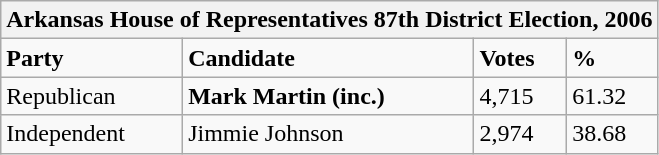<table class="wikitable">
<tr>
<th colspan="4">Arkansas House of Representatives 87th District Election, 2006</th>
</tr>
<tr>
<td><strong>Party</strong></td>
<td><strong>Candidate</strong></td>
<td><strong>Votes</strong></td>
<td><strong>%</strong></td>
</tr>
<tr>
<td>Republican</td>
<td><strong>Mark Martin (inc.)</strong></td>
<td>4,715</td>
<td>61.32</td>
</tr>
<tr>
<td>Independent</td>
<td>Jimmie Johnson</td>
<td>2,974</td>
<td>38.68</td>
</tr>
</table>
